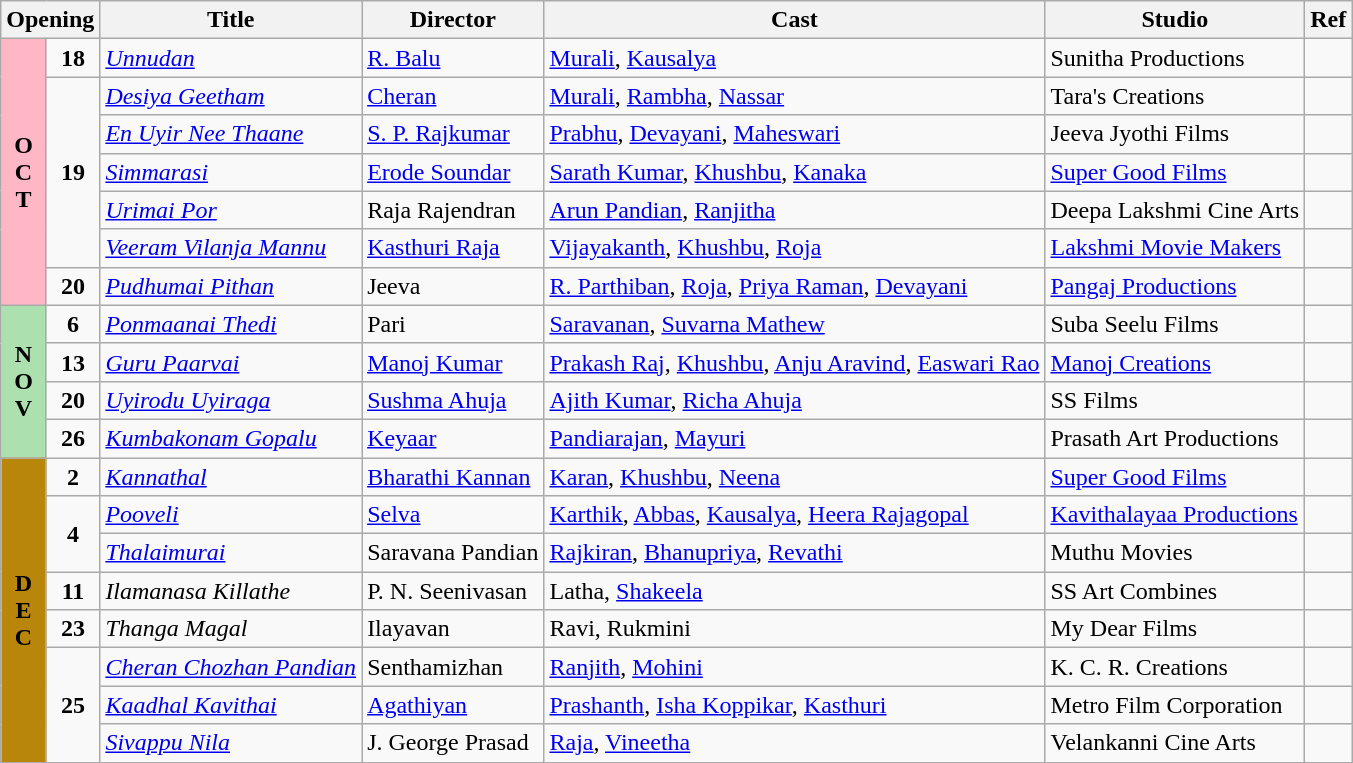<table class="wikitable">
<tr>
<th colspan="2">Opening</th>
<th>Title</th>
<th>Director</th>
<th>Cast</th>
<th>Studio</th>
<th>Ref</th>
</tr>
<tr October!>
<td rowspan="7" valign="center" align="center" style="background:#FFB7C5;"><strong>O<br>C<br>T</strong></td>
<td rowspan="1" align="center"><strong>18</strong></td>
<td><em><a href='#'>Unnudan</a></em></td>
<td><a href='#'>R. Balu</a></td>
<td><a href='#'>Murali</a>, <a href='#'>Kausalya</a></td>
<td>Sunitha Productions</td>
<td></td>
</tr>
<tr>
<td rowspan="5" align="center"><strong>19</strong></td>
<td><em><a href='#'>Desiya Geetham</a></em></td>
<td><a href='#'>Cheran</a></td>
<td><a href='#'>Murali</a>, <a href='#'>Rambha</a>, <a href='#'>Nassar</a></td>
<td>Tara's Creations</td>
<td></td>
</tr>
<tr>
<td><em><a href='#'>En Uyir Nee Thaane</a></em></td>
<td><a href='#'>S. P. Rajkumar</a></td>
<td><a href='#'>Prabhu</a>, <a href='#'>Devayani</a>, <a href='#'>Maheswari</a></td>
<td>Jeeva Jyothi Films</td>
<td></td>
</tr>
<tr>
<td><em><a href='#'>Simmarasi</a></em></td>
<td><a href='#'>Erode Soundar</a></td>
<td><a href='#'>Sarath Kumar</a>, <a href='#'>Khushbu</a>, <a href='#'>Kanaka</a></td>
<td><a href='#'>Super Good Films</a></td>
<td></td>
</tr>
<tr>
<td><em><a href='#'>Urimai Por</a></em></td>
<td>Raja Rajendran</td>
<td><a href='#'>Arun Pandian</a>, <a href='#'>Ranjitha</a></td>
<td>Deepa Lakshmi Cine Arts</td>
<td></td>
</tr>
<tr>
<td><em><a href='#'>Veeram Vilanja Mannu</a></em></td>
<td><a href='#'>Kasthuri Raja</a></td>
<td><a href='#'>Vijayakanth</a>, <a href='#'>Khushbu</a>, <a href='#'>Roja</a></td>
<td><a href='#'>Lakshmi Movie Makers</a></td>
<td></td>
</tr>
<tr>
<td rowspan="1" align="center"><strong>20</strong></td>
<td><em><a href='#'>Pudhumai Pithan</a></em></td>
<td>Jeeva</td>
<td><a href='#'>R. Parthiban</a>, <a href='#'>Roja</a>, <a href='#'>Priya Raman</a>, <a href='#'>Devayani</a></td>
<td><a href='#'>Pangaj Productions</a></td>
<td></td>
</tr>
<tr November!>
<td rowspan="4" valign="center" align="center" style="background:#ACE1AF;"><strong>N<br>O<br>V</strong></td>
<td rowspan="1" align="center"><strong>6</strong></td>
<td><em><a href='#'>Ponmaanai Thedi</a></em></td>
<td>Pari</td>
<td><a href='#'>Saravanan</a>, <a href='#'>Suvarna Mathew</a></td>
<td>Suba Seelu Films</td>
<td></td>
</tr>
<tr>
<td rowspan="1" align="center"><strong>13</strong></td>
<td><em><a href='#'>Guru Paarvai</a></em></td>
<td><a href='#'>Manoj Kumar</a></td>
<td><a href='#'>Prakash Raj</a>, <a href='#'>Khushbu</a>, <a href='#'>Anju Aravind</a>, <a href='#'>Easwari Rao</a></td>
<td><a href='#'>Manoj Creations</a></td>
<td></td>
</tr>
<tr>
<td rowspan="1" align="center"><strong>20</strong></td>
<td><em><a href='#'>Uyirodu Uyiraga</a></em></td>
<td><a href='#'>Sushma Ahuja</a></td>
<td><a href='#'>Ajith Kumar</a>, <a href='#'>Richa Ahuja</a></td>
<td>SS Films</td>
<td></td>
</tr>
<tr>
<td rowspan="1" align="center"><strong>26</strong></td>
<td><em><a href='#'>Kumbakonam Gopalu</a></em></td>
<td><a href='#'>Keyaar</a></td>
<td><a href='#'>Pandiarajan</a>, <a href='#'>Mayuri</a></td>
<td>Prasath Art Productions</td>
<td></td>
</tr>
<tr December!>
<td rowspan="8" valign="center" align="center" style="background:#B8860B;"><strong>D<br>E<br>C</strong></td>
<td rowspan="1" align="center"><strong>2</strong></td>
<td><em><a href='#'>Kannathal</a></em></td>
<td><a href='#'>Bharathi Kannan</a></td>
<td><a href='#'>Karan</a>, <a href='#'>Khushbu</a>, <a href='#'>Neena</a></td>
<td><a href='#'>Super Good Films</a></td>
<td></td>
</tr>
<tr>
<td rowspan="2" align="center"><strong>4</strong></td>
<td><em><a href='#'>Pooveli</a></em></td>
<td><a href='#'>Selva</a></td>
<td><a href='#'>Karthik</a>, <a href='#'>Abbas</a>, <a href='#'>Kausalya</a>, <a href='#'>Heera Rajagopal</a></td>
<td><a href='#'>Kavithalayaa Productions</a></td>
<td></td>
</tr>
<tr>
<td><em><a href='#'>Thalaimurai</a></em></td>
<td>Saravana Pandian</td>
<td><a href='#'>Rajkiran</a>, <a href='#'>Bhanupriya</a>, <a href='#'>Revathi</a></td>
<td>Muthu Movies</td>
<td></td>
</tr>
<tr>
<td rowspan="1" align="center"><strong>11</strong></td>
<td><em>Ilamanasa Killathe</em></td>
<td>P. N. Seenivasan</td>
<td>Latha, <a href='#'>Shakeela</a></td>
<td>SS Art Combines</td>
<td></td>
</tr>
<tr>
<td rowspan="1" align="center"><strong>23</strong></td>
<td><em>Thanga Magal</em></td>
<td>Ilayavan</td>
<td>Ravi, Rukmini</td>
<td>My Dear Films</td>
<td></td>
</tr>
<tr>
<td rowspan="3" align="center"><strong>25</strong></td>
<td><em><a href='#'>Cheran Chozhan Pandian</a></em></td>
<td>Senthamizhan</td>
<td><a href='#'>Ranjith</a>, <a href='#'>Mohini</a></td>
<td>K. C. R. Creations</td>
<td></td>
</tr>
<tr>
<td><em><a href='#'>Kaadhal Kavithai</a></em></td>
<td><a href='#'>Agathiyan</a></td>
<td><a href='#'>Prashanth</a>, <a href='#'>Isha Koppikar</a>, <a href='#'>Kasthuri</a></td>
<td>Metro Film Corporation</td>
<td></td>
</tr>
<tr>
<td><em><a href='#'>Sivappu Nila</a></em></td>
<td>J. George Prasad</td>
<td><a href='#'>Raja</a>, <a href='#'>Vineetha</a></td>
<td>Velankanni Cine Arts</td>
<td></td>
</tr>
</table>
